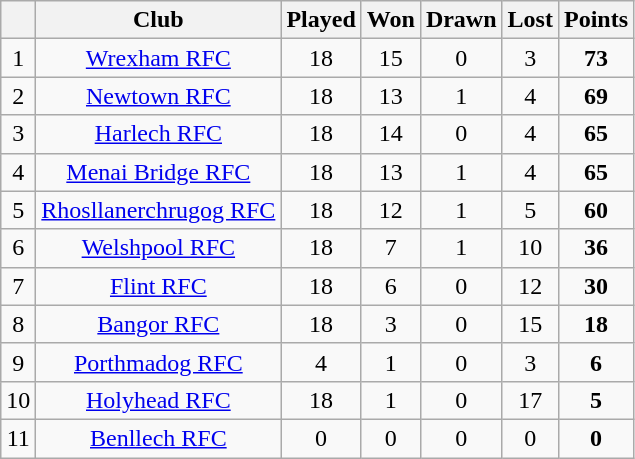<table class="wikitable" style="text-align: center;">
<tr>
<th></th>
<th>Club</th>
<th>Played</th>
<th>Won</th>
<th>Drawn</th>
<th>Lost</th>
<th>Points</th>
</tr>
<tr>
<td>1</td>
<td><a href='#'>Wrexham RFC</a></td>
<td>18</td>
<td>15</td>
<td>0</td>
<td>3</td>
<td><strong> 73 </strong></td>
</tr>
<tr>
<td>2</td>
<td><a href='#'>Newtown RFC</a></td>
<td>18</td>
<td>13</td>
<td>1</td>
<td>4</td>
<td><strong> 69 </strong></td>
</tr>
<tr>
<td>3</td>
<td><a href='#'>Harlech RFC</a></td>
<td>18</td>
<td>14</td>
<td>0</td>
<td>4</td>
<td><strong> 65 </strong></td>
</tr>
<tr>
<td>4</td>
<td><a href='#'>Menai Bridge RFC</a></td>
<td>18</td>
<td>13</td>
<td>1</td>
<td>4</td>
<td><strong> 65 </strong></td>
</tr>
<tr>
<td>5</td>
<td><a href='#'>Rhosllanerchrugog RFC</a></td>
<td>18</td>
<td>12</td>
<td>1</td>
<td>5</td>
<td><strong> 60 </strong></td>
</tr>
<tr>
<td>6</td>
<td><a href='#'>Welshpool RFC</a></td>
<td>18</td>
<td>7</td>
<td>1</td>
<td>10</td>
<td><strong> 36 </strong></td>
</tr>
<tr>
<td>7</td>
<td><a href='#'>Flint RFC</a></td>
<td>18</td>
<td>6</td>
<td>0</td>
<td>12</td>
<td><strong> 30 </strong></td>
</tr>
<tr>
<td>8</td>
<td><a href='#'>Bangor RFC</a></td>
<td>18</td>
<td>3</td>
<td>0</td>
<td>15</td>
<td><strong> 18 </strong></td>
</tr>
<tr>
<td>9</td>
<td><a href='#'>Porthmadog RFC</a></td>
<td>4</td>
<td>1</td>
<td>0</td>
<td>3</td>
<td><strong> 6 </strong></td>
</tr>
<tr>
<td>10</td>
<td><a href='#'>Holyhead RFC</a></td>
<td>18</td>
<td>1</td>
<td>0</td>
<td>17</td>
<td><strong> 5</strong></td>
</tr>
<tr>
<td>11</td>
<td><a href='#'>Benllech RFC</a></td>
<td>0</td>
<td>0</td>
<td>0</td>
<td>0</td>
<td><strong> 0 </strong></td>
</tr>
</table>
